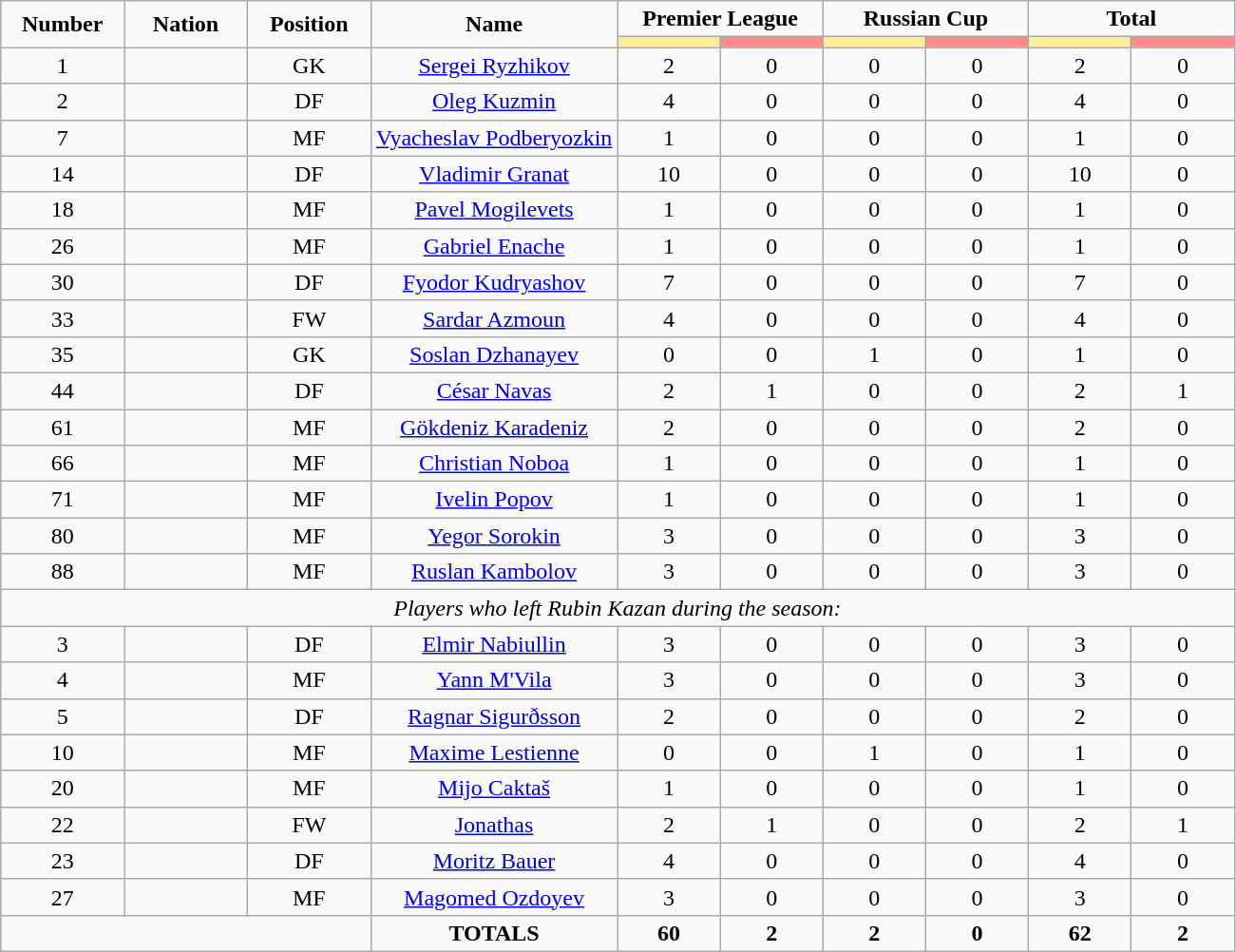<table class="wikitable" style="font-size: 100%; text-align: center;">
<tr>
<td rowspan=2 width="10%" align=center><strong>Number</strong></td>
<td rowspan=2 width="10%" align=center><strong>Nation</strong></td>
<td rowspan=2 width="10%" align=center><strong>Position</strong></td>
<td rowspan=2 width="20%" align=center><strong>Name</strong></td>
<td colspan=2 align=center><strong>Premier League</strong></td>
<td colspan=2 align=center><strong>Russian Cup</strong></td>
<td colspan=2 align=center><strong>Total</strong></td>
</tr>
<tr>
<th width=60 style="background: #FFEE99"></th>
<th width=60 style="background: #FF8888"></th>
<th width=60 style="background: #FFEE99"></th>
<th width=60 style="background: #FF8888"></th>
<th width=60 style="background: #FFEE99"></th>
<th width=60 style="background: #FF8888"></th>
</tr>
<tr>
<td>1</td>
<td></td>
<td>GK</td>
<td><a href='#'>Sergei Ryzhikov</a></td>
<td>2</td>
<td>0</td>
<td>0</td>
<td>0</td>
<td>2</td>
<td>0</td>
</tr>
<tr>
<td>2</td>
<td></td>
<td>DF</td>
<td><a href='#'>Oleg Kuzmin</a></td>
<td>4</td>
<td>0</td>
<td>0</td>
<td>0</td>
<td>4</td>
<td>0</td>
</tr>
<tr>
<td>7</td>
<td></td>
<td>MF</td>
<td><a href='#'>Vyacheslav Podberyozkin</a></td>
<td>1</td>
<td>0</td>
<td>0</td>
<td>0</td>
<td>1</td>
<td>0</td>
</tr>
<tr>
<td>14</td>
<td></td>
<td>DF</td>
<td><a href='#'>Vladimir Granat</a></td>
<td>10</td>
<td>0</td>
<td>0</td>
<td>0</td>
<td>10</td>
<td>0</td>
</tr>
<tr>
<td>18</td>
<td></td>
<td>MF</td>
<td><a href='#'>Pavel Mogilevets</a></td>
<td>1</td>
<td>0</td>
<td>0</td>
<td>0</td>
<td>1</td>
<td>0</td>
</tr>
<tr>
<td>26</td>
<td></td>
<td>MF</td>
<td><a href='#'>Gabriel Enache</a></td>
<td>1</td>
<td>0</td>
<td>0</td>
<td>0</td>
<td>1</td>
<td>0</td>
</tr>
<tr>
<td>30</td>
<td></td>
<td>DF</td>
<td><a href='#'>Fyodor Kudryashov</a></td>
<td>7</td>
<td>0</td>
<td>0</td>
<td>0</td>
<td>7</td>
<td>0</td>
</tr>
<tr>
<td>33</td>
<td></td>
<td>FW</td>
<td><a href='#'>Sardar Azmoun</a></td>
<td>4</td>
<td>0</td>
<td>0</td>
<td>0</td>
<td>4</td>
<td>0</td>
</tr>
<tr>
<td>35</td>
<td></td>
<td>GK</td>
<td><a href='#'>Soslan Dzhanayev</a></td>
<td>0</td>
<td>0</td>
<td>1</td>
<td>0</td>
<td>1</td>
<td>0</td>
</tr>
<tr>
<td>44</td>
<td></td>
<td>DF</td>
<td><a href='#'>César Navas</a></td>
<td>2</td>
<td>1</td>
<td>0</td>
<td>0</td>
<td>2</td>
<td>1</td>
</tr>
<tr>
<td>61</td>
<td></td>
<td>MF</td>
<td><a href='#'>Gökdeniz Karadeniz</a></td>
<td>2</td>
<td>0</td>
<td>0</td>
<td>0</td>
<td>2</td>
<td>0</td>
</tr>
<tr>
<td>66</td>
<td></td>
<td>MF</td>
<td><a href='#'>Christian Noboa</a></td>
<td>1</td>
<td>0</td>
<td>0</td>
<td>0</td>
<td>1</td>
<td>0</td>
</tr>
<tr>
<td>71</td>
<td></td>
<td>MF</td>
<td><a href='#'>Ivelin Popov</a></td>
<td>1</td>
<td>0</td>
<td>0</td>
<td>0</td>
<td>1</td>
<td>0</td>
</tr>
<tr>
<td>80</td>
<td></td>
<td>MF</td>
<td><a href='#'>Yegor Sorokin</a></td>
<td>3</td>
<td>0</td>
<td>0</td>
<td>0</td>
<td>3</td>
<td>0</td>
</tr>
<tr>
<td>88</td>
<td></td>
<td>MF</td>
<td><a href='#'>Ruslan Kambolov</a></td>
<td>3</td>
<td>0</td>
<td>0</td>
<td>0</td>
<td>3</td>
<td>0</td>
</tr>
<tr>
<td colspan=14><em>Players who left Rubin Kazan during the season:</em></td>
</tr>
<tr>
<td>3</td>
<td></td>
<td>DF</td>
<td><a href='#'>Elmir Nabiullin</a></td>
<td>3</td>
<td>0</td>
<td>0</td>
<td>0</td>
<td>3</td>
<td>0</td>
</tr>
<tr>
<td>4</td>
<td></td>
<td>MF</td>
<td><a href='#'>Yann M'Vila</a></td>
<td>3</td>
<td>0</td>
<td>0</td>
<td>0</td>
<td>3</td>
<td>0</td>
</tr>
<tr>
<td>5</td>
<td></td>
<td>DF</td>
<td><a href='#'>Ragnar Sigurðsson</a></td>
<td>2</td>
<td>0</td>
<td>0</td>
<td>0</td>
<td>2</td>
<td>0</td>
</tr>
<tr>
<td>10</td>
<td></td>
<td>MF</td>
<td><a href='#'>Maxime Lestienne</a></td>
<td>0</td>
<td>0</td>
<td>1</td>
<td>0</td>
<td>1</td>
<td>0</td>
</tr>
<tr>
<td>20</td>
<td></td>
<td>MF</td>
<td><a href='#'>Mijo Caktaš</a></td>
<td>1</td>
<td>0</td>
<td>0</td>
<td>0</td>
<td>1</td>
<td>0</td>
</tr>
<tr>
<td>22</td>
<td></td>
<td>FW</td>
<td><a href='#'>Jonathas</a></td>
<td>2</td>
<td>1</td>
<td>0</td>
<td>0</td>
<td>2</td>
<td>1</td>
</tr>
<tr>
<td>23</td>
<td></td>
<td>DF</td>
<td><a href='#'>Moritz Bauer</a></td>
<td>4</td>
<td>0</td>
<td>0</td>
<td>0</td>
<td>4</td>
<td>0</td>
</tr>
<tr>
<td>27</td>
<td></td>
<td>MF</td>
<td><a href='#'>Magomed Ozdoyev</a></td>
<td>3</td>
<td>0</td>
<td>0</td>
<td>0</td>
<td>3</td>
<td>0</td>
</tr>
<tr>
<td colspan=3></td>
<td><strong>TOTALS</strong></td>
<td><strong>60</strong></td>
<td><strong>2</strong></td>
<td><strong>2</strong></td>
<td><strong>0</strong></td>
<td><strong>62</strong></td>
<td><strong>2</strong></td>
</tr>
</table>
